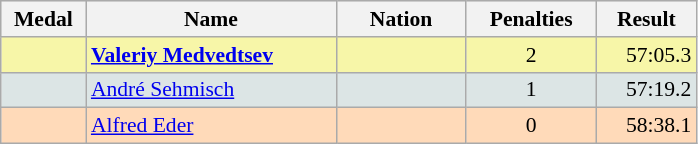<table class=wikitable style="border:1px solid #AAAAAA;font-size:90%">
<tr bgcolor="#E4E4E4">
<th style="border-bottom:1px solid #AAAAAA" width=50>Medal</th>
<th style="border-bottom:1px solid #AAAAAA" width=160>Name</th>
<th style="border-bottom:1px solid #AAAAAA" width=80>Nation</th>
<th style="border-bottom:1px solid #AAAAAA" width=80>Penalties</th>
<th style="border-bottom:1px solid #AAAAAA" width=60>Result</th>
</tr>
<tr bgcolor="#F7F6A8">
<td align="center"></td>
<td><strong><a href='#'>Valeriy Medvedtsev</a></strong></td>
<td align="center"></td>
<td align="center">2</td>
<td align="right">57:05.3</td>
</tr>
<tr bgcolor="#DCE5E5">
<td align="center"></td>
<td><a href='#'>André Sehmisch</a></td>
<td align="center"></td>
<td align="center">1</td>
<td align="right">57:19.2</td>
</tr>
<tr bgcolor="#FFDAB9">
<td align="center"></td>
<td><a href='#'>Alfred Eder</a></td>
<td align="center"></td>
<td align="center">0</td>
<td align="right">58:38.1</td>
</tr>
</table>
